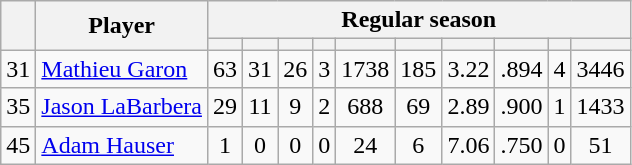<table class="wikitable plainrowheaders" style="text-align:center;">
<tr>
<th scope="col" rowspan="2"></th>
<th scope="col" rowspan="2">Player</th>
<th scope=colgroup colspan=10>Regular season</th>
</tr>
<tr>
<th scope="col"></th>
<th scope="col"></th>
<th scope="col"></th>
<th scope="col"></th>
<th scope="col"></th>
<th scope="col"></th>
<th scope="col"></th>
<th scope="col"></th>
<th scope="col"></th>
<th scope="col"></th>
</tr>
<tr>
<td scope="row">31</td>
<td align="left"><a href='#'>Mathieu Garon</a></td>
<td>63</td>
<td>31</td>
<td>26</td>
<td>3</td>
<td>1738</td>
<td>185</td>
<td>3.22</td>
<td>.894</td>
<td>4</td>
<td>3446</td>
</tr>
<tr>
<td scope="row">35</td>
<td align="left"><a href='#'>Jason LaBarbera</a></td>
<td>29</td>
<td>11</td>
<td>9</td>
<td>2</td>
<td>688</td>
<td>69</td>
<td>2.89</td>
<td>.900</td>
<td>1</td>
<td>1433</td>
</tr>
<tr>
<td scope="row">45</td>
<td align="left"><a href='#'>Adam Hauser</a></td>
<td>1</td>
<td>0</td>
<td>0</td>
<td>0</td>
<td>24</td>
<td>6</td>
<td>7.06</td>
<td>.750</td>
<td>0</td>
<td>51</td>
</tr>
</table>
